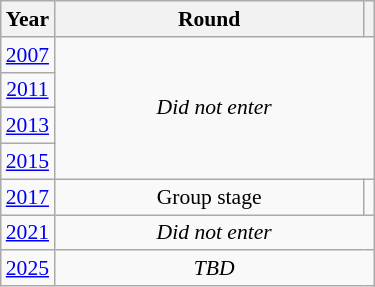<table class="wikitable" style="text-align: center; font-size:90%">
<tr>
<th>Year</th>
<th style="width:200px">Round</th>
<th></th>
</tr>
<tr>
<td><a href='#'>2007</a></td>
<td colspan="2" rowspan="4"><em>Did not enter</em></td>
</tr>
<tr>
<td><a href='#'>2011</a></td>
</tr>
<tr>
<td><a href='#'>2013</a></td>
</tr>
<tr>
<td><a href='#'>2015</a></td>
</tr>
<tr>
<td><a href='#'>2017</a></td>
<td>Group stage</td>
<td></td>
</tr>
<tr>
<td><a href='#'>2021</a></td>
<td colspan="2"><em>Did not enter</em></td>
</tr>
<tr>
<td><a href='#'>2025</a></td>
<td colspan="2"><em>TBD</em></td>
</tr>
</table>
